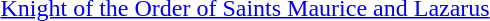<table>
<tr>
<td rowspan=2 style="width:60px; vertical-align:top;"></td>
<td><a href='#'>Knight of the Order of Saints Maurice and Lazarus</a></td>
</tr>
<tr>
<td></td>
</tr>
</table>
